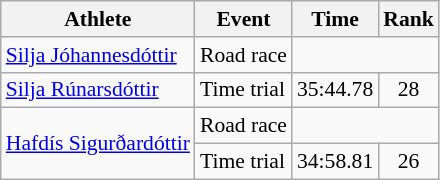<table class="wikitable" style="font-size:90%">
<tr>
<th>Athlete</th>
<th>Event</th>
<th>Time</th>
<th>Rank</th>
</tr>
<tr align=center>
<td align=left><a href='#'>Silja Jóhannesdóttir</a></td>
<td align=left>Road race</td>
<td colspan=2></td>
</tr>
<tr align=center>
<td align=left><a href='#'>Silja Rúnarsdóttir</a></td>
<td align=left>Time trial</td>
<td>35:44.78</td>
<td>28</td>
</tr>
<tr align=center>
<td align=left rowspan=2><a href='#'>Hafdís Sigurðardóttir</a></td>
<td align=left>Road race</td>
<td colspan=2></td>
</tr>
<tr align=center>
<td align=left>Time trial</td>
<td>34:58.81</td>
<td>26</td>
</tr>
</table>
